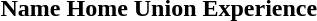<table>
<tr>
<th>Name</th>
<th>Home Union</th>
<th>Experience</th>
</tr>
</table>
